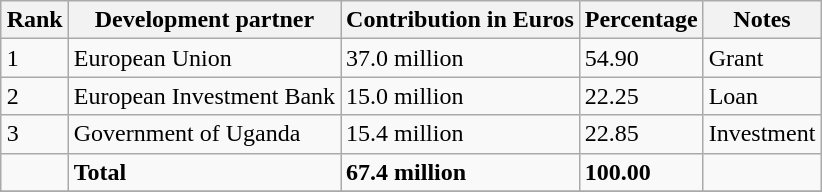<table class="wikitable sortable" style="margin: 0.5em auto">
<tr>
<th>Rank</th>
<th>Development partner</th>
<th>Contribution in Euros</th>
<th>Percentage</th>
<th>Notes</th>
</tr>
<tr>
<td>1</td>
<td>European Union</td>
<td>37.0 million</td>
<td>54.90</td>
<td>Grant</td>
</tr>
<tr>
<td>2</td>
<td>European Investment Bank</td>
<td>15.0 million</td>
<td>22.25</td>
<td>Loan</td>
</tr>
<tr>
<td>3</td>
<td>Government of Uganda</td>
<td>15.4 million</td>
<td>22.85</td>
<td>Investment</td>
</tr>
<tr>
<td></td>
<td><strong>Total</strong></td>
<td><strong>67.4 million</strong></td>
<td><strong>100.00</strong></td>
<td></td>
</tr>
<tr>
</tr>
</table>
